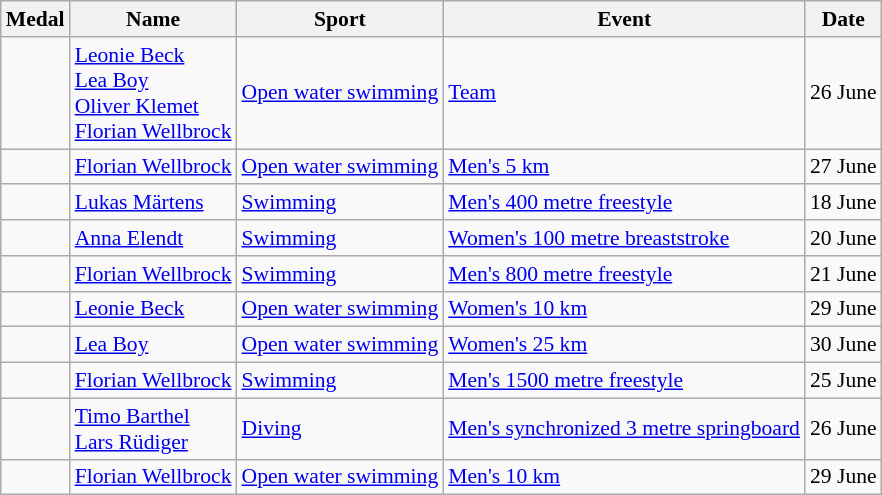<table class="wikitable sortable" style="font-size:90%">
<tr>
<th>Medal</th>
<th>Name</th>
<th>Sport</th>
<th>Event</th>
<th>Date</th>
</tr>
<tr>
<td></td>
<td><a href='#'>Leonie Beck</a><br><a href='#'>Lea Boy</a><br><a href='#'>Oliver Klemet</a><br><a href='#'>Florian Wellbrock</a></td>
<td><a href='#'>Open water swimming</a></td>
<td><a href='#'>Team</a></td>
<td>26 June</td>
</tr>
<tr>
<td></td>
<td><a href='#'>Florian Wellbrock</a></td>
<td><a href='#'>Open water swimming</a></td>
<td><a href='#'>Men's 5 km</a></td>
<td>27 June</td>
</tr>
<tr>
<td></td>
<td><a href='#'>Lukas Märtens</a></td>
<td><a href='#'>Swimming</a></td>
<td><a href='#'>Men's 400 metre freestyle</a></td>
<td>18 June</td>
</tr>
<tr>
<td></td>
<td><a href='#'>Anna Elendt</a></td>
<td><a href='#'>Swimming</a></td>
<td><a href='#'>Women's 100 metre breaststroke</a></td>
<td>20 June</td>
</tr>
<tr>
<td></td>
<td><a href='#'>Florian Wellbrock</a></td>
<td><a href='#'>Swimming</a></td>
<td><a href='#'>Men's 800 metre freestyle</a></td>
<td>21 June</td>
</tr>
<tr>
<td></td>
<td><a href='#'>Leonie Beck</a></td>
<td><a href='#'>Open water swimming</a></td>
<td><a href='#'>Women's 10 km</a></td>
<td>29 June</td>
</tr>
<tr>
<td></td>
<td><a href='#'>Lea Boy</a></td>
<td><a href='#'>Open water swimming</a></td>
<td><a href='#'>Women's 25 km</a></td>
<td>30 June</td>
</tr>
<tr>
<td></td>
<td><a href='#'>Florian Wellbrock</a></td>
<td><a href='#'>Swimming</a></td>
<td><a href='#'>Men's 1500 metre freestyle</a></td>
<td>25 June</td>
</tr>
<tr>
<td></td>
<td><a href='#'>Timo Barthel</a><br><a href='#'>Lars Rüdiger</a></td>
<td><a href='#'>Diving</a></td>
<td><a href='#'>Men's synchronized 3 metre springboard</a></td>
<td>26 June</td>
</tr>
<tr>
<td></td>
<td><a href='#'>Florian Wellbrock</a></td>
<td><a href='#'>Open water swimming</a></td>
<td><a href='#'>Men's 10 km</a></td>
<td>29 June</td>
</tr>
</table>
